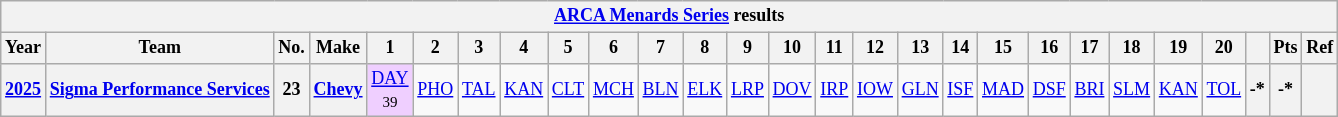<table class="wikitable" style="text-align:center; font-size:75%">
<tr>
<th colspan=27><a href='#'>ARCA Menards Series</a> results</th>
</tr>
<tr>
<th>Year</th>
<th>Team</th>
<th>No.</th>
<th>Make</th>
<th>1</th>
<th>2</th>
<th>3</th>
<th>4</th>
<th>5</th>
<th>6</th>
<th>7</th>
<th>8</th>
<th>9</th>
<th>10</th>
<th>11</th>
<th>12</th>
<th>13</th>
<th>14</th>
<th>15</th>
<th>16</th>
<th>17</th>
<th>18</th>
<th>19</th>
<th>20</th>
<th></th>
<th>Pts</th>
<th>Ref</th>
</tr>
<tr>
<th><a href='#'>2025</a></th>
<th><a href='#'>Sigma Performance Services</a></th>
<th>23</th>
<th><a href='#'>Chevy</a></th>
<td style="background:#EFCFFF;"><a href='#'>DAY</a><br><small>39</small></td>
<td><a href='#'>PHO</a></td>
<td><a href='#'>TAL</a></td>
<td><a href='#'>KAN</a></td>
<td><a href='#'>CLT</a></td>
<td><a href='#'>MCH</a></td>
<td><a href='#'>BLN</a></td>
<td><a href='#'>ELK</a></td>
<td><a href='#'>LRP</a></td>
<td><a href='#'>DOV</a></td>
<td><a href='#'>IRP</a></td>
<td><a href='#'>IOW</a></td>
<td><a href='#'>GLN</a></td>
<td><a href='#'>ISF</a></td>
<td><a href='#'>MAD</a></td>
<td><a href='#'>DSF</a></td>
<td><a href='#'>BRI</a></td>
<td><a href='#'>SLM</a></td>
<td><a href='#'>KAN</a></td>
<td><a href='#'>TOL</a></td>
<th>-*</th>
<th>-*</th>
<th></th>
</tr>
</table>
